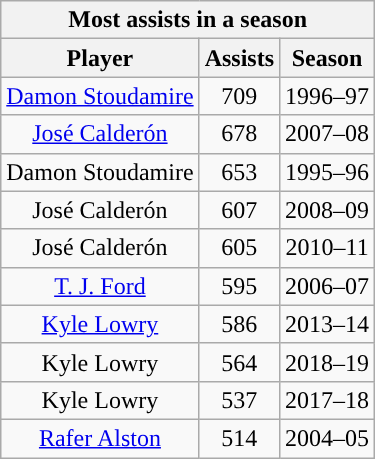<table class="wikitable sortable" style="text-align:center">
<tr>
<th colspan="3">Most assists in a season</th>
</tr>
<tr>
<th>Player</th>
<th>Assists</th>
<th>Season</th>
</tr>
<tr>
<td><a href='#'>Damon Stoudamire</a></td>
<td>709</td>
<td>1996–97</td>
</tr>
<tr>
<td><a href='#'>José Calderón</a></td>
<td>678</td>
<td>2007–08</td>
</tr>
<tr>
<td>Damon Stoudamire</td>
<td>653</td>
<td>1995–96</td>
</tr>
<tr>
<td>José Calderón</td>
<td>607</td>
<td>2008–09</td>
</tr>
<tr>
<td>José Calderón</td>
<td>605</td>
<td>2010–11</td>
</tr>
<tr>
<td><a href='#'>T. J. Ford</a></td>
<td>595</td>
<td>2006–07</td>
</tr>
<tr>
<td><a href='#'>Kyle Lowry</a></td>
<td>586</td>
<td>2013–14</td>
</tr>
<tr>
<td>Kyle Lowry</td>
<td>564</td>
<td>2018–19</td>
</tr>
<tr>
<td>Kyle Lowry</td>
<td>537</td>
<td>2017–18</td>
</tr>
<tr>
<td><a href='#'>Rafer Alston</a></td>
<td>514</td>
<td>2004–05</td>
</tr>
</table>
